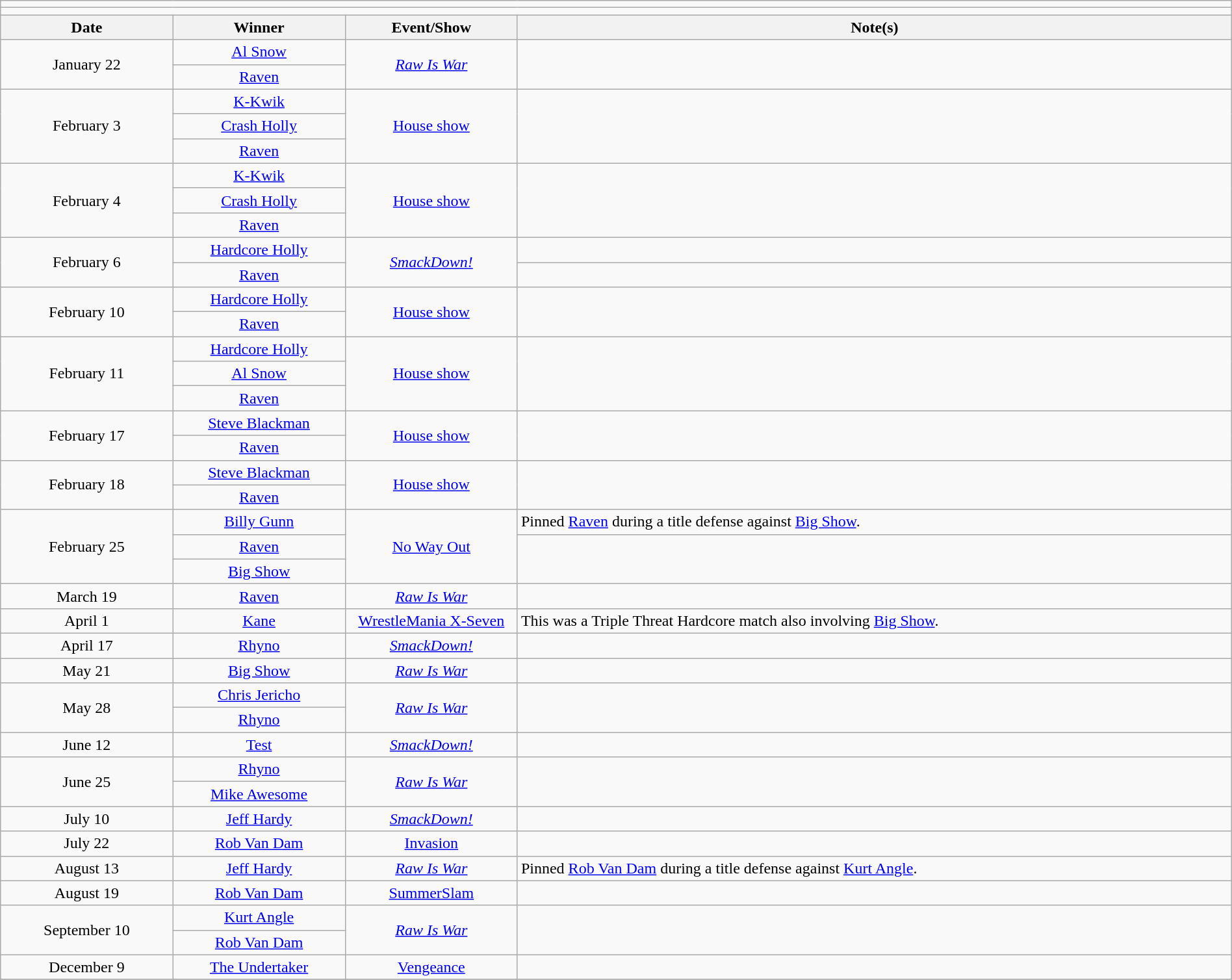<table class="wikitable" style="text-align:center; width:100%;">
<tr>
<td colspan="4"></td>
</tr>
<tr>
<td colspan="4"><strong></strong></td>
</tr>
<tr>
<th width=14%>Date</th>
<th width=14%>Winner</th>
<th width=14%>Event/Show</th>
<th width=58%>Note(s)</th>
</tr>
<tr>
<td rowspan=2>January 22</td>
<td><a href='#'>Al Snow</a></td>
<td rowspan=2><em><a href='#'>Raw Is War</a></em></td>
<td rowspan=2></td>
</tr>
<tr>
<td><a href='#'>Raven</a></td>
</tr>
<tr>
<td rowspan=3>February 3</td>
<td><a href='#'>K-Kwik</a></td>
<td rowspan=3><a href='#'>House show</a></td>
<td rowspan=3></td>
</tr>
<tr>
<td><a href='#'>Crash Holly</a></td>
</tr>
<tr>
<td><a href='#'>Raven</a></td>
</tr>
<tr>
<td rowspan=3>February 4</td>
<td><a href='#'>K-Kwik</a></td>
<td rowspan=3><a href='#'>House show</a></td>
<td rowspan=3></td>
</tr>
<tr>
<td><a href='#'>Crash Holly</a></td>
</tr>
<tr>
<td><a href='#'>Raven</a></td>
</tr>
<tr>
<td rowspan=2>February 6<br></td>
<td><a href='#'>Hardcore Holly</a></td>
<td rowspan=2><em><a href='#'>SmackDown!</a></em></td>
<td rowspan=1></td>
</tr>
<tr>
<td><a href='#'>Raven</a></td>
<td></td>
</tr>
<tr>
<td rowspan=2>February 10</td>
<td><a href='#'>Hardcore Holly</a></td>
<td rowspan=2><a href='#'>House show</a></td>
<td rowspan=2></td>
</tr>
<tr>
<td><a href='#'>Raven</a></td>
</tr>
<tr>
<td rowspan=3>February 11</td>
<td><a href='#'>Hardcore Holly</a></td>
<td rowspan=3><a href='#'>House show</a></td>
<td rowspan=3></td>
</tr>
<tr>
<td><a href='#'>Al Snow</a></td>
</tr>
<tr>
<td><a href='#'>Raven</a></td>
</tr>
<tr>
<td rowspan=2>February 17</td>
<td><a href='#'>Steve Blackman</a></td>
<td rowspan=2><a href='#'>House show</a></td>
<td rowspan=2></td>
</tr>
<tr>
<td><a href='#'>Raven</a></td>
</tr>
<tr>
<td rowspan=2>February 18</td>
<td><a href='#'>Steve Blackman</a></td>
<td rowspan=2><a href='#'>House show</a></td>
<td rowspan=2></td>
</tr>
<tr>
<td><a href='#'>Raven</a></td>
</tr>
<tr>
<td rowspan=3>February 25</td>
<td><a href='#'>Billy Gunn</a></td>
<td rowspan=3><a href='#'>No Way Out</a></td>
<td align=left>Pinned <a href='#'>Raven</a> during a title defense against <a href='#'>Big Show</a>.</td>
</tr>
<tr>
<td><a href='#'>Raven</a></td>
<td rowspan=2></td>
</tr>
<tr>
<td><a href='#'>Big Show</a></td>
</tr>
<tr>
<td>March 19</td>
<td><a href='#'>Raven</a></td>
<td><em><a href='#'>Raw Is War</a></em></td>
<td></td>
</tr>
<tr>
<td>April 1</td>
<td><a href='#'>Kane</a></td>
<td><a href='#'>WrestleMania X-Seven</a></td>
<td align=left>This was a Triple Threat Hardcore match also involving <a href='#'>Big Show</a>.</td>
</tr>
<tr>
<td>April 17<br></td>
<td><a href='#'>Rhyno</a></td>
<td><em><a href='#'>SmackDown!</a></em></td>
<td></td>
</tr>
<tr>
<td>May 21</td>
<td><a href='#'>Big Show</a></td>
<td><em><a href='#'>Raw Is War</a></em></td>
<td></td>
</tr>
<tr>
<td rowspan=2>May 28</td>
<td><a href='#'>Chris Jericho</a></td>
<td rowspan=2><em><a href='#'>Raw Is War</a></em></td>
<td rowspan=2></td>
</tr>
<tr>
<td><a href='#'>Rhyno</a></td>
</tr>
<tr>
<td>June 12<br></td>
<td><a href='#'>Test</a></td>
<td><em><a href='#'>SmackDown!</a></em></td>
<td></td>
</tr>
<tr>
<td rowspan=2>June 25</td>
<td><a href='#'>Rhyno</a></td>
<td rowspan=2><em><a href='#'>Raw Is War</a></em></td>
<td rowspan=2></td>
</tr>
<tr>
<td><a href='#'>Mike Awesome</a></td>
</tr>
<tr>
<td>July 10<br></td>
<td><a href='#'>Jeff Hardy</a></td>
<td><em><a href='#'>SmackDown!</a></em></td>
<td></td>
</tr>
<tr>
<td>July 22</td>
<td><a href='#'>Rob Van Dam</a></td>
<td><a href='#'>Invasion</a></td>
<td></td>
</tr>
<tr>
<td>August 13</td>
<td><a href='#'>Jeff Hardy</a></td>
<td><em><a href='#'>Raw Is War</a></em></td>
<td align=left>Pinned <a href='#'>Rob Van Dam</a> during a title defense against <a href='#'>Kurt Angle</a>.</td>
</tr>
<tr>
<td>August 19</td>
<td><a href='#'>Rob Van Dam</a></td>
<td><a href='#'>SummerSlam</a></td>
<td></td>
</tr>
<tr>
<td rowspan=2>September 10</td>
<td><a href='#'>Kurt Angle</a></td>
<td rowspan=2><em><a href='#'>Raw Is War</a></em></td>
<td rowspan=2></td>
</tr>
<tr>
<td><a href='#'>Rob Van Dam</a></td>
</tr>
<tr>
<td>December 9</td>
<td><a href='#'>The Undertaker</a></td>
<td><a href='#'>Vengeance</a></td>
<td></td>
</tr>
<tr>
</tr>
</table>
